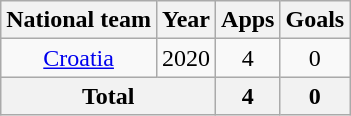<table class=wikitable style="text-align: center">
<tr>
<th>National team</th>
<th>Year</th>
<th>Apps</th>
<th>Goals</th>
</tr>
<tr>
<td><a href='#'>Croatia</a></td>
<td>2020</td>
<td>4</td>
<td>0</td>
</tr>
<tr>
<th colspan=2>Total</th>
<th>4</th>
<th>0</th>
</tr>
</table>
